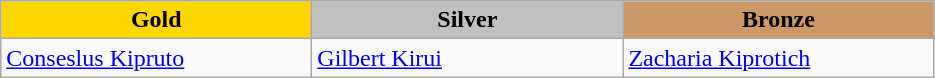<table class="wikitable" style="text-align:left">
<tr align="center">
<td width=200 bgcolor=gold><strong>Gold</strong></td>
<td width=200 bgcolor=silver><strong>Silver</strong></td>
<td width=200 bgcolor=CC9966><strong>Bronze</strong></td>
</tr>
<tr>
<td><a href='#'>Conseslus Kipruto</a> <br></td>
<td><a href='#'>Gilbert Kirui</a> <br></td>
<td><a href='#'>Zacharia Kiprotich</a> <br></td>
</tr>
</table>
